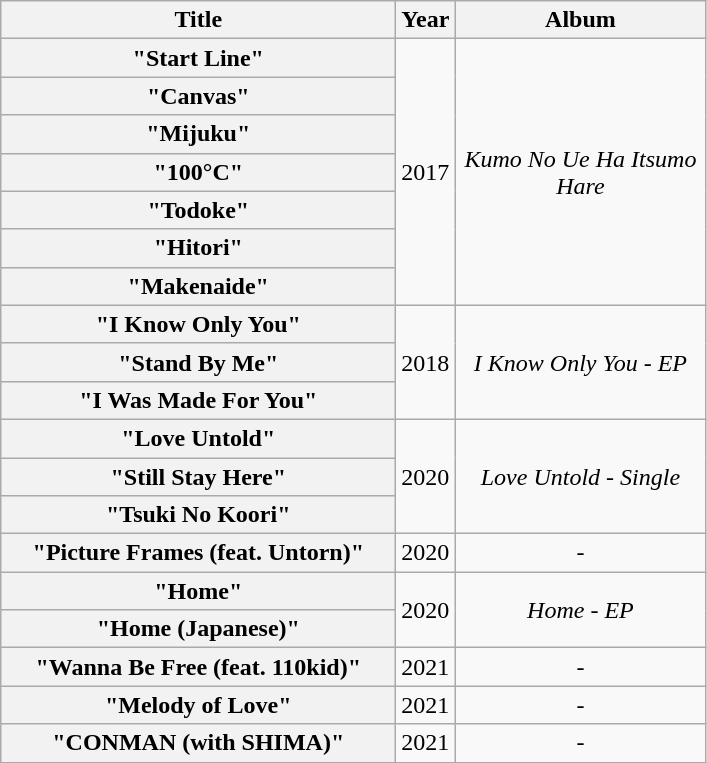<table class="wikitable plainrowheaders" style="text-align:center;">
<tr>
<th scope="col" style="width: 16em;" rowspan="1">Title</th>
<th scope="col" style="width: 2em;" rowspan="1">Year</th>
<th scope="col" style="width: 10em;" rowspan="1">Album</th>
</tr>
<tr>
<th scope="row">"Start Line"</th>
<td rowspan="7">2017</td>
<td rowspan="7"><em>Kumo No Ue Ha Itsumo Hare</em></td>
</tr>
<tr>
<th scope="row">"Canvas"</th>
</tr>
<tr>
<th scope="row">"Mijuku"</th>
</tr>
<tr>
<th scope="row">"100°C"</th>
</tr>
<tr>
<th scope="row">"Todoke"</th>
</tr>
<tr>
<th scope="row">"Hitori"</th>
</tr>
<tr>
<th scope="row">"Makenaide"</th>
</tr>
<tr>
<th scope="row">"I Know Only You"</th>
<td rowspan="3">2018</td>
<td rowspan="3"><em>I Know Only You - EP</em></td>
</tr>
<tr>
<th scope="row">"Stand By Me"</th>
</tr>
<tr>
<th scope="row">"I Was Made For You"</th>
</tr>
<tr>
<th scope="row">"Love Untold"</th>
<td rowspan="3">2020</td>
<td rowspan="3"><em>Love Untold - Single</em></td>
</tr>
<tr>
<th scope="row">"Still Stay Here"</th>
</tr>
<tr>
<th scope="row">"Tsuki No Koori"</th>
</tr>
<tr>
<th scope="row">"Picture Frames (feat. Untorn)"</th>
<td>2020</td>
<td>-</td>
</tr>
<tr>
<th scope="row">"Home"</th>
<td rowspan="2">2020</td>
<td rowspan="2"><em>Home - EP</em></td>
</tr>
<tr>
<th scope="row">"Home (Japanese)"</th>
</tr>
<tr>
<th scope="row">"Wanna Be Free (feat. 110kid)"</th>
<td>2021</td>
<td>-</td>
</tr>
<tr>
<th scope="row">"Melody of Love"</th>
<td>2021</td>
<td>-</td>
</tr>
<tr>
<th scope="row">"CONMAN (with SHIMA)"</th>
<td>2021</td>
<td>-</td>
</tr>
</table>
